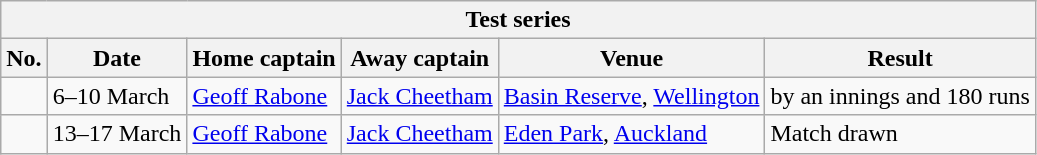<table class="wikitable">
<tr>
<th colspan="9">Test series</th>
</tr>
<tr>
<th>No.</th>
<th>Date</th>
<th>Home captain</th>
<th>Away captain</th>
<th>Venue</th>
<th>Result</th>
</tr>
<tr>
<td></td>
<td>6–10 March</td>
<td><a href='#'>Geoff Rabone</a></td>
<td><a href='#'>Jack Cheetham</a></td>
<td><a href='#'>Basin Reserve</a>, <a href='#'>Wellington</a></td>
<td> by an innings and 180 runs</td>
</tr>
<tr>
<td></td>
<td>13–17 March</td>
<td><a href='#'>Geoff Rabone</a></td>
<td><a href='#'>Jack Cheetham</a></td>
<td><a href='#'>Eden Park</a>, <a href='#'>Auckland</a></td>
<td>Match drawn</td>
</tr>
</table>
